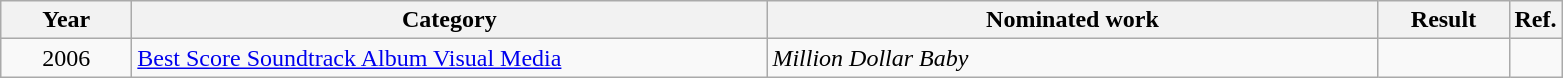<table class=wikitable>
<tr>
<th scope="col" style="width:5em;">Year</th>
<th scope="col" style="width:26em;">Category</th>
<th scope="col" style="width:25em;">Nominated work</th>
<th scope="col" style="width:5em;">Result</th>
<th>Ref.</th>
</tr>
<tr>
<td style="text-align:center;">2006</td>
<td><a href='#'>Best Score Soundtrack Album Visual Media</a></td>
<td><em>Million Dollar Baby</em></td>
<td></td>
<td></td>
</tr>
</table>
